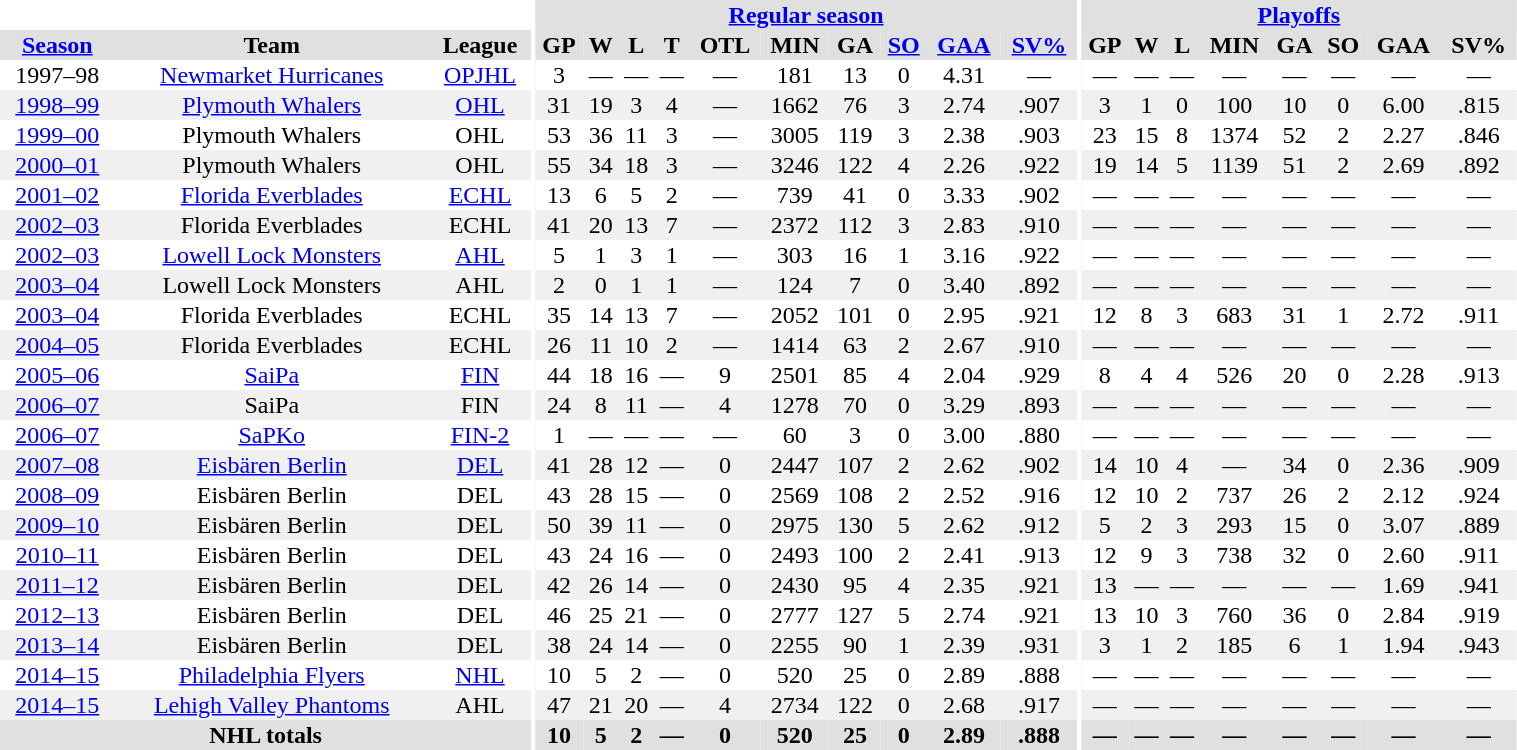<table border="0" cellpadding="1" cellspacing="0" style="width:80%; text-align:center;">
<tr bgcolor="#e0e0e0">
<th colspan="3" bgcolor="#ffffff"></th>
<th rowspan="99" bgcolor="#ffffff"></th>
<th colspan="10" bgcolor="#e0e0e0"><a href='#'>Regular season</a></th>
<th rowspan="99" bgcolor="#ffffff"></th>
<th colspan="8" bgcolor="#e0e0e0"><a href='#'>Playoffs</a></th>
</tr>
<tr bgcolor="#e0e0e0">
<th><a href='#'>Season</a></th>
<th>Team</th>
<th>League</th>
<th>GP</th>
<th>W</th>
<th>L</th>
<th>T</th>
<th>OTL</th>
<th>MIN</th>
<th>GA</th>
<th><a href='#'>SO</a></th>
<th><a href='#'>GAA</a></th>
<th><a href='#'>SV%</a></th>
<th>GP</th>
<th>W</th>
<th>L</th>
<th>MIN</th>
<th>GA</th>
<th>SO</th>
<th>GAA</th>
<th>SV%</th>
</tr>
<tr>
<td>1997–98</td>
<td><a href='#'>Newmarket Hurricanes</a></td>
<td><a href='#'>OPJHL</a></td>
<td>3</td>
<td>—</td>
<td>—</td>
<td>—</td>
<td>—</td>
<td>181</td>
<td>13</td>
<td>0</td>
<td>4.31</td>
<td>—</td>
<td>—</td>
<td>—</td>
<td>—</td>
<td>—</td>
<td>—</td>
<td>—</td>
<td>—</td>
<td>—</td>
</tr>
<tr bgcolor="#f0f0f0">
<td><a href='#'>1998–99</a></td>
<td><a href='#'>Plymouth Whalers</a></td>
<td><a href='#'>OHL</a></td>
<td>31</td>
<td>19</td>
<td>3</td>
<td>4</td>
<td>—</td>
<td>1662</td>
<td>76</td>
<td>3</td>
<td>2.74</td>
<td>.907</td>
<td>3</td>
<td>1</td>
<td>0</td>
<td>100</td>
<td>10</td>
<td>0</td>
<td>6.00</td>
<td>.815</td>
</tr>
<tr>
<td><a href='#'>1999–00</a></td>
<td>Plymouth Whalers</td>
<td>OHL</td>
<td>53</td>
<td>36</td>
<td>11</td>
<td>3</td>
<td>—</td>
<td>3005</td>
<td>119</td>
<td>3</td>
<td>2.38</td>
<td>.903</td>
<td>23</td>
<td>15</td>
<td>8</td>
<td>1374</td>
<td>52</td>
<td>2</td>
<td>2.27</td>
<td>.846</td>
</tr>
<tr bgcolor="#f0f0f0">
<td><a href='#'>2000–01</a></td>
<td>Plymouth Whalers</td>
<td>OHL</td>
<td>55</td>
<td>34</td>
<td>18</td>
<td>3</td>
<td>—</td>
<td>3246</td>
<td>122</td>
<td>4</td>
<td>2.26</td>
<td>.922</td>
<td>19</td>
<td>14</td>
<td>5</td>
<td>1139</td>
<td>51</td>
<td>2</td>
<td>2.69</td>
<td>.892</td>
</tr>
<tr>
<td><a href='#'>2001–02</a></td>
<td><a href='#'>Florida Everblades</a></td>
<td><a href='#'>ECHL</a></td>
<td>13</td>
<td>6</td>
<td>5</td>
<td>2</td>
<td>—</td>
<td>739</td>
<td>41</td>
<td>0</td>
<td>3.33</td>
<td>.902</td>
<td>—</td>
<td>—</td>
<td>—</td>
<td>—</td>
<td>—</td>
<td>—</td>
<td>—</td>
<td>—</td>
</tr>
<tr bgcolor="#f0f0f0">
<td><a href='#'>2002–03</a></td>
<td>Florida Everblades</td>
<td>ECHL</td>
<td>41</td>
<td>20</td>
<td>13</td>
<td>7</td>
<td>—</td>
<td>2372</td>
<td>112</td>
<td>3</td>
<td>2.83</td>
<td>.910</td>
<td>—</td>
<td>—</td>
<td>—</td>
<td>—</td>
<td>—</td>
<td>—</td>
<td>—</td>
<td>—</td>
</tr>
<tr>
<td><a href='#'>2002–03</a></td>
<td><a href='#'>Lowell Lock Monsters</a></td>
<td><a href='#'>AHL</a></td>
<td>5</td>
<td>1</td>
<td>3</td>
<td>1</td>
<td>—</td>
<td>303</td>
<td>16</td>
<td>1</td>
<td>3.16</td>
<td>.922</td>
<td>—</td>
<td>—</td>
<td>—</td>
<td>—</td>
<td>—</td>
<td>—</td>
<td>—</td>
<td>—</td>
</tr>
<tr bgcolor="#f0f0f0">
<td><a href='#'>2003–04</a></td>
<td>Lowell Lock Monsters</td>
<td>AHL</td>
<td>2</td>
<td>0</td>
<td>1</td>
<td>1</td>
<td>—</td>
<td>124</td>
<td>7</td>
<td>0</td>
<td>3.40</td>
<td>.892</td>
<td>—</td>
<td>—</td>
<td>—</td>
<td>—</td>
<td>—</td>
<td>—</td>
<td>—</td>
<td>—</td>
</tr>
<tr>
<td><a href='#'>2003–04</a></td>
<td>Florida Everblades</td>
<td>ECHL</td>
<td>35</td>
<td>14</td>
<td>13</td>
<td>7</td>
<td>—</td>
<td>2052</td>
<td>101</td>
<td>0</td>
<td>2.95</td>
<td>.921</td>
<td>12</td>
<td>8</td>
<td>3</td>
<td>683</td>
<td>31</td>
<td>1</td>
<td>2.72</td>
<td>.911</td>
</tr>
<tr bgcolor="#f0f0f0">
<td><a href='#'>2004–05</a></td>
<td>Florida Everblades</td>
<td>ECHL</td>
<td>26</td>
<td>11</td>
<td>10</td>
<td>2</td>
<td>—</td>
<td>1414</td>
<td>63</td>
<td>2</td>
<td>2.67</td>
<td>.910</td>
<td>—</td>
<td>—</td>
<td>—</td>
<td>—</td>
<td>—</td>
<td>—</td>
<td>—</td>
<td>—</td>
</tr>
<tr>
<td><a href='#'>2005–06</a></td>
<td><a href='#'>SaiPa</a></td>
<td><a href='#'>FIN</a></td>
<td>44</td>
<td>18</td>
<td>16</td>
<td>—</td>
<td>9</td>
<td>2501</td>
<td>85</td>
<td>4</td>
<td>2.04</td>
<td>.929</td>
<td>8</td>
<td>4</td>
<td>4</td>
<td>526</td>
<td>20</td>
<td>0</td>
<td>2.28</td>
<td>.913</td>
</tr>
<tr bgcolor="#f0f0f0">
<td><a href='#'>2006–07</a></td>
<td>SaiPa</td>
<td>FIN</td>
<td>24</td>
<td>8</td>
<td>11</td>
<td>—</td>
<td>4</td>
<td>1278</td>
<td>70</td>
<td>0</td>
<td>3.29</td>
<td>.893</td>
<td>—</td>
<td>—</td>
<td>—</td>
<td>—</td>
<td>—</td>
<td>—</td>
<td>—</td>
<td>—</td>
</tr>
<tr>
<td><a href='#'>2006–07</a></td>
<td><a href='#'>SaPKo</a></td>
<td><a href='#'>FIN-2</a></td>
<td>1</td>
<td>—</td>
<td>—</td>
<td>—</td>
<td>—</td>
<td>60</td>
<td>3</td>
<td>0</td>
<td>3.00</td>
<td>.880</td>
<td>—</td>
<td>—</td>
<td>—</td>
<td>—</td>
<td>—</td>
<td>—</td>
<td>—</td>
<td>—</td>
</tr>
<tr bgcolor="#f0f0f0">
<td><a href='#'>2007–08</a></td>
<td><a href='#'>Eisbären Berlin</a></td>
<td><a href='#'>DEL</a></td>
<td>41</td>
<td>28</td>
<td>12</td>
<td>—</td>
<td>0</td>
<td>2447</td>
<td>107</td>
<td>2</td>
<td>2.62</td>
<td>.902</td>
<td>14</td>
<td>10</td>
<td>4</td>
<td>—</td>
<td>34</td>
<td>0</td>
<td>2.36</td>
<td>.909</td>
</tr>
<tr>
<td><a href='#'>2008–09</a></td>
<td>Eisbären Berlin</td>
<td>DEL</td>
<td>43</td>
<td>28</td>
<td>15</td>
<td>—</td>
<td>0</td>
<td>2569</td>
<td>108</td>
<td>2</td>
<td>2.52</td>
<td>.916</td>
<td>12</td>
<td>10</td>
<td>2</td>
<td>737</td>
<td>26</td>
<td>2</td>
<td>2.12</td>
<td>.924</td>
</tr>
<tr bgcolor="#f0f0f0">
<td><a href='#'>2009–10</a></td>
<td>Eisbären Berlin</td>
<td>DEL</td>
<td>50</td>
<td>39</td>
<td>11</td>
<td>—</td>
<td>0</td>
<td>2975</td>
<td>130</td>
<td>5</td>
<td>2.62</td>
<td>.912</td>
<td>5</td>
<td>2</td>
<td>3</td>
<td>293</td>
<td>15</td>
<td>0</td>
<td>3.07</td>
<td>.889</td>
</tr>
<tr>
<td><a href='#'>2010–11</a></td>
<td>Eisbären Berlin</td>
<td>DEL</td>
<td>43</td>
<td>24</td>
<td>16</td>
<td>—</td>
<td>0</td>
<td>2493</td>
<td>100</td>
<td>2</td>
<td>2.41</td>
<td>.913</td>
<td>12</td>
<td>9</td>
<td>3</td>
<td>738</td>
<td>32</td>
<td>0</td>
<td>2.60</td>
<td>.911</td>
</tr>
<tr bgcolor="#f0f0f0">
<td><a href='#'>2011–12</a></td>
<td>Eisbären Berlin</td>
<td>DEL</td>
<td>42</td>
<td>26</td>
<td>14</td>
<td>—</td>
<td>0</td>
<td>2430</td>
<td>95</td>
<td>4</td>
<td>2.35</td>
<td>.921</td>
<td>13</td>
<td>—</td>
<td>—</td>
<td>—</td>
<td>—</td>
<td>—</td>
<td>1.69</td>
<td>.941</td>
</tr>
<tr>
<td><a href='#'>2012–13</a></td>
<td>Eisbären Berlin</td>
<td>DEL</td>
<td>46</td>
<td>25</td>
<td>21</td>
<td>—</td>
<td>0</td>
<td>2777</td>
<td>127</td>
<td>5</td>
<td>2.74</td>
<td>.921</td>
<td>13</td>
<td>10</td>
<td>3</td>
<td>760</td>
<td>36</td>
<td>0</td>
<td>2.84</td>
<td>.919</td>
</tr>
<tr bgcolor="#f0f0f0">
<td><a href='#'>2013–14</a></td>
<td>Eisbären Berlin</td>
<td>DEL</td>
<td>38</td>
<td>24</td>
<td>14</td>
<td>—</td>
<td>0</td>
<td>2255</td>
<td>90</td>
<td>1</td>
<td>2.39</td>
<td>.931</td>
<td>3</td>
<td>1</td>
<td>2</td>
<td>185</td>
<td>6</td>
<td>1</td>
<td>1.94</td>
<td>.943</td>
</tr>
<tr>
<td><a href='#'>2014–15</a></td>
<td><a href='#'>Philadelphia Flyers</a></td>
<td><a href='#'>NHL</a></td>
<td>10</td>
<td>5</td>
<td>2</td>
<td>—</td>
<td>0</td>
<td>520</td>
<td>25</td>
<td>0</td>
<td>2.89</td>
<td>.888</td>
<td>—</td>
<td>—</td>
<td>—</td>
<td>—</td>
<td>—</td>
<td>—</td>
<td>—</td>
<td>—</td>
</tr>
<tr bgcolor="#f0f0f0">
<td><a href='#'>2014–15</a></td>
<td><a href='#'>Lehigh Valley Phantoms</a></td>
<td>AHL</td>
<td>47</td>
<td>21</td>
<td>20</td>
<td>—</td>
<td>4</td>
<td>2734</td>
<td>122</td>
<td>0</td>
<td>2.68</td>
<td>.917</td>
<td>—</td>
<td>—</td>
<td>—</td>
<td>—</td>
<td>—</td>
<td>—</td>
<td>—</td>
<td>—</td>
</tr>
<tr bgcolor="#e0e0e0">
<th colspan="3">NHL totals</th>
<th>10</th>
<th>5</th>
<th>2</th>
<th>—</th>
<th>0</th>
<th>520</th>
<th>25</th>
<th>0</th>
<th>2.89</th>
<th>.888</th>
<th>—</th>
<th>—</th>
<th>—</th>
<th>—</th>
<th>—</th>
<th>—</th>
<th>—</th>
<th>—</th>
</tr>
</table>
